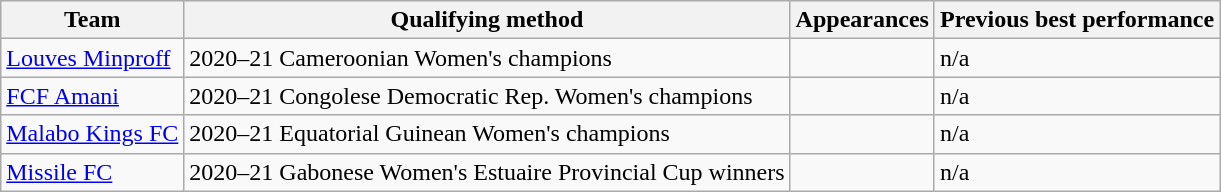<table class="wikitable sortable" style="text-align: left;">
<tr>
<th>Team</th>
<th>Qualifying method</th>
<th>Appearances</th>
<th>Previous best performance</th>
</tr>
<tr>
<td> <a href='#'>Louves Minproff</a></td>
<td>2020–21 Cameroonian Women's champions</td>
<td></td>
<td>n/a</td>
</tr>
<tr>
<td> <a href='#'>FCF Amani</a></td>
<td>2020–21 Congolese Democratic Rep. Women's champions</td>
<td></td>
<td>n/a</td>
</tr>
<tr>
<td> <a href='#'>Malabo Kings FC</a></td>
<td>2020–21 Equatorial Guinean Women's champions</td>
<td></td>
<td>n/a</td>
</tr>
<tr>
<td> <a href='#'>Missile FC</a></td>
<td>2020–21 Gabonese Women's Estuaire Provincial Cup winners</td>
<td></td>
<td>n/a</td>
</tr>
</table>
